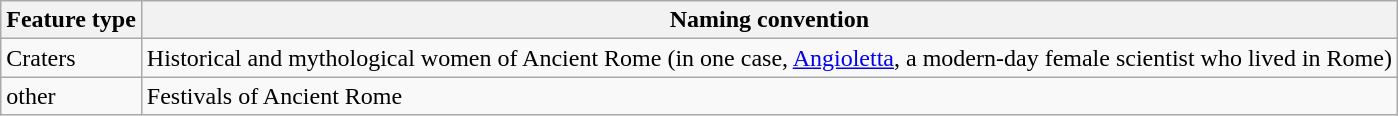<table class="wikitable">
<tr>
<th>Feature type</th>
<th>Naming convention</th>
</tr>
<tr>
<td>Craters</td>
<td>Historical and mythological women of Ancient Rome (in one case, <a href='#'>Angioletta</a>, a modern-day female scientist who lived in Rome)</td>
</tr>
<tr>
<td>other</td>
<td>Festivals of Ancient Rome</td>
</tr>
</table>
